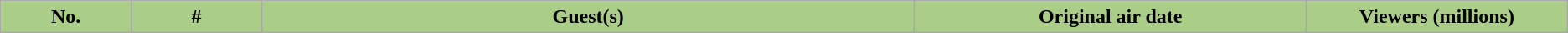<table class="wikitable plainrowheaders">
<tr style="color:black">
<th style="background: #AACE88;color:#000;width:5%;">No.</th>
<th style="background: #AACE88;color:#000;width:5%;">#</th>
<th style="background: #AACE88;color:#000;width:25%;">Guest(s)</th>
<th style="background: #AACE88;color:#000;width:15%;">Original air date</th>
<th style="background: #AACE88;color:#000;width:10%;">Viewers (millions)<br>






</th>
</tr>
</table>
